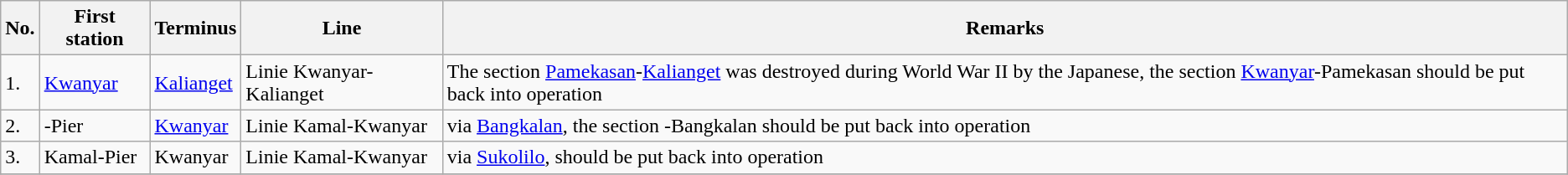<table class="wikitable">
<tr>
<th>No.</th>
<th>First station</th>
<th>Terminus</th>
<th>Line</th>
<th>Remarks</th>
</tr>
<tr>
<td>1.</td>
<td><a href='#'>Kwanyar</a></td>
<td><a href='#'>Kalianget</a></td>
<td>Linie Kwanyar-Kalianget</td>
<td>The section <a href='#'>Pamekasan</a>-<a href='#'>Kalianget</a> was destroyed during World War II by the Japanese, the section <a href='#'>Kwanyar</a>-Pamekasan should be put back into operation</td>
</tr>
<tr>
<td>2.</td>
<td>-Pier</td>
<td><a href='#'>Kwanyar</a></td>
<td>Linie Kamal-Kwanyar</td>
<td>via <a href='#'>Bangkalan</a>, the section -Bangkalan should be put back into operation</td>
</tr>
<tr>
<td>3.</td>
<td>Kamal-Pier</td>
<td>Kwanyar</td>
<td>Linie Kamal-Kwanyar</td>
<td>via <a href='#'>Sukolilo</a>, should be put back into operation</td>
</tr>
<tr>
</tr>
</table>
